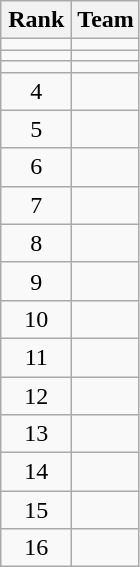<table class="wikitable" style="text-align: center;">
<tr>
<th width=40>Rank</th>
<th>Team</th>
</tr>
<tr align=center>
<td></td>
<td style="text-align:left;"></td>
</tr>
<tr align=center>
<td></td>
<td style="text-align:left;"></td>
</tr>
<tr align=center>
<td></td>
<td style="text-align:left;"></td>
</tr>
<tr align=center>
<td>4</td>
<td style="text-align:left;"></td>
</tr>
<tr align=center>
<td>5</td>
<td style="text-align:left;"></td>
</tr>
<tr align=center>
<td>6</td>
<td style="text-align:left;"></td>
</tr>
<tr align=center>
<td>7</td>
<td style="text-align:left;"></td>
</tr>
<tr align=center>
<td>8</td>
<td style="text-align:left;"></td>
</tr>
<tr align=center>
<td>9</td>
<td style="text-align:left;"></td>
</tr>
<tr align=center>
<td>10</td>
<td style="text-align:left;"></td>
</tr>
<tr align=center>
<td>11</td>
<td style="text-align:left;"></td>
</tr>
<tr align=center>
<td>12</td>
<td style="text-align:left;"></td>
</tr>
<tr align=center>
<td>13</td>
<td style="text-align:left;"></td>
</tr>
<tr align=center>
<td>14</td>
<td style="text-align:left;"></td>
</tr>
<tr align=center>
<td>15</td>
<td style="text-align:left;"></td>
</tr>
<tr align=center>
<td>16</td>
<td style="text-align:left;"></td>
</tr>
</table>
